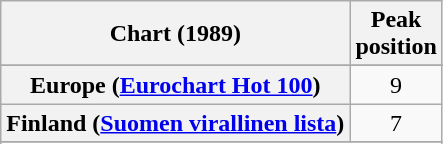<table class="wikitable sortable plainrowheaders" style="text-align:center">
<tr>
<th>Chart (1989)</th>
<th>Peak<br>position</th>
</tr>
<tr>
</tr>
<tr>
</tr>
<tr>
</tr>
<tr>
<th scope="row">Europe (<a href='#'>Eurochart Hot 100</a>)</th>
<td>9</td>
</tr>
<tr>
<th scope="row">Finland (<a href='#'>Suomen virallinen lista</a>)</th>
<td>7</td>
</tr>
<tr>
</tr>
<tr>
</tr>
<tr>
</tr>
<tr>
</tr>
<tr>
</tr>
<tr>
</tr>
<tr>
</tr>
<tr>
</tr>
<tr>
</tr>
<tr>
</tr>
<tr>
</tr>
</table>
